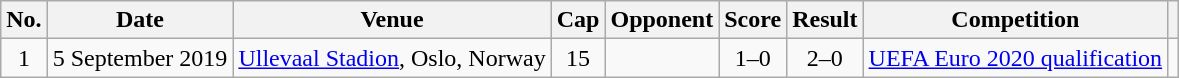<table class="wikitable">
<tr>
<th>No.</th>
<th>Date</th>
<th>Venue</th>
<th>Cap</th>
<th>Opponent</th>
<th>Score</th>
<th>Result</th>
<th>Competition</th>
<th class=unsortable></th>
</tr>
<tr>
<td align="center">1</td>
<td>5 September 2019</td>
<td><a href='#'>Ullevaal Stadion</a>, Oslo, Norway</td>
<td align="center">15</td>
<td></td>
<td align="center">1–0</td>
<td align="center">2–0</td>
<td><a href='#'>UEFA Euro 2020 qualification</a></td>
<td align="center"></td>
</tr>
</table>
